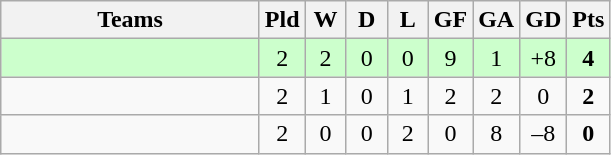<table class="wikitable" style="text-align: center;">
<tr>
<th width=165>Teams</th>
<th width=20>Pld</th>
<th width=20>W</th>
<th width=20>D</th>
<th width=20>L</th>
<th width=20>GF</th>
<th width=20>GA</th>
<th width=20>GD</th>
<th width=20>Pts</th>
</tr>
<tr align=center style="background:#ccffcc;">
<td style="text-align:left;"></td>
<td>2</td>
<td>2</td>
<td>0</td>
<td>0</td>
<td>9</td>
<td>1</td>
<td>+8</td>
<td><strong>4</strong></td>
</tr>
<tr align=center>
<td style="text-align:left;"></td>
<td>2</td>
<td>1</td>
<td>0</td>
<td>1</td>
<td>2</td>
<td>2</td>
<td>0</td>
<td><strong>2</strong></td>
</tr>
<tr align=center>
<td style="text-align:left;"></td>
<td>2</td>
<td>0</td>
<td>0</td>
<td>2</td>
<td>0</td>
<td>8</td>
<td>–8</td>
<td><strong>0</strong></td>
</tr>
</table>
